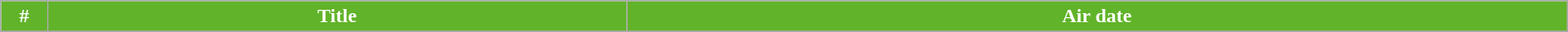<table class="wikitable plainrowheaders"  style="width:100%; margin:left; background:#FFFFF;">
<tr>
<th style="background:#61b329; color:#fff;" width="3%">#</th>
<th style="background:#61b329; color:#fff;">Title</th>
<th style="background:#61b329; color:#fff;">Air date</th>
</tr>
<tr>
</tr>
</table>
